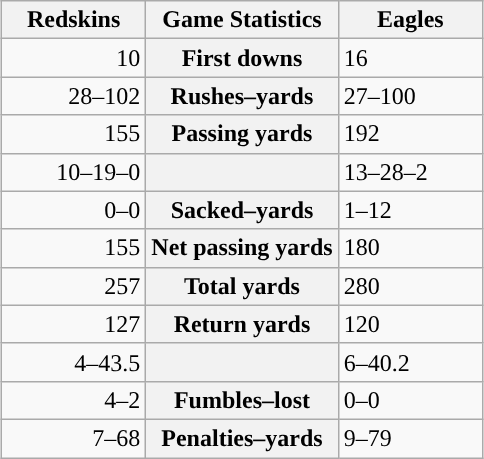<table class="wikitable" style="margin: 1em auto 1em auto">
<tr>
<th style="width:30%;">Redskins</th>
<th style="width:40%;">Game Statistics</th>
<th style="width:30%;">Eagles</th>
</tr>
<tr>
<td style="text-align:right;">10</td>
<th>First downs</th>
<td>16</td>
</tr>
<tr>
<td style="text-align:right;">28–102</td>
<th>Rushes–yards</th>
<td>27–100</td>
</tr>
<tr>
<td style="text-align:right;">155</td>
<th>Passing yards</th>
<td>192</td>
</tr>
<tr>
<td style="text-align:right;">10–19–0</td>
<th></th>
<td>13–28–2</td>
</tr>
<tr>
<td style="text-align:right;">0–0</td>
<th>Sacked–yards</th>
<td>1–12</td>
</tr>
<tr>
<td style="text-align:right;">155</td>
<th>Net passing yards</th>
<td>180</td>
</tr>
<tr>
<td style="text-align:right;">257</td>
<th>Total yards</th>
<td>280</td>
</tr>
<tr>
<td style="text-align:right;">127</td>
<th>Return yards</th>
<td>120</td>
</tr>
<tr>
<td style="text-align:right;">4–43.5</td>
<th></th>
<td>6–40.2</td>
</tr>
<tr>
<td style="text-align:right;">4–2</td>
<th>Fumbles–lost</th>
<td>0–0</td>
</tr>
<tr>
<td style="text-align:right;">7–68</td>
<th>Penalties–yards</th>
<td>9–79</td>
</tr>
</table>
